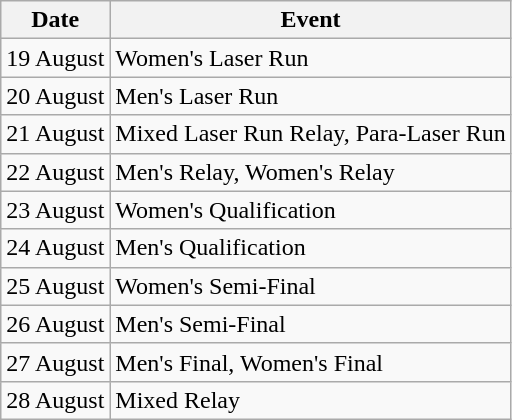<table class="wikitable">
<tr>
<th>Date</th>
<th>Event</th>
</tr>
<tr>
<td>19 August</td>
<td>Women's Laser Run</td>
</tr>
<tr>
<td>20 August</td>
<td>Men's Laser Run</td>
</tr>
<tr>
<td>21 August</td>
<td>Mixed Laser Run Relay, Para-Laser Run</td>
</tr>
<tr>
<td>22 August</td>
<td>Men's Relay, Women's Relay</td>
</tr>
<tr>
<td>23 August</td>
<td>Women's Qualification</td>
</tr>
<tr>
<td>24 August</td>
<td>Men's Qualification</td>
</tr>
<tr>
<td>25 August</td>
<td>Women's Semi-Final</td>
</tr>
<tr>
<td>26 August</td>
<td>Men's Semi-Final</td>
</tr>
<tr>
<td>27 August</td>
<td>Men's Final, Women's Final</td>
</tr>
<tr>
<td>28 August</td>
<td>Mixed Relay</td>
</tr>
</table>
